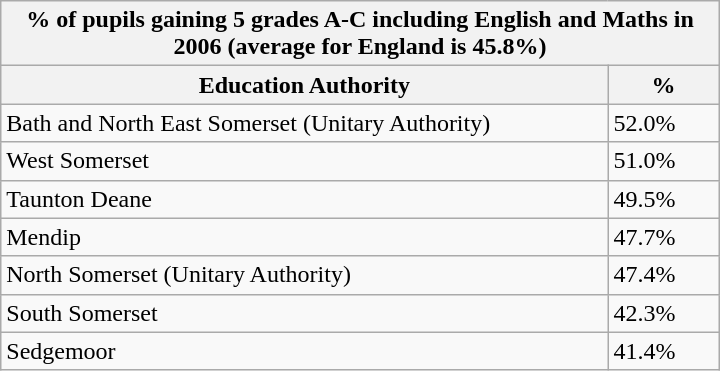<table class="wikitable floatright" style="margin-left: 1em; width: 30em;">
<tr>
<th colspan="2"><strong>% of pupils gaining 5 grades A-C including English and Maths in 2006</strong> (average for England is 45.8%)</th>
</tr>
<tr>
<th>Education Authority</th>
<th>%</th>
</tr>
<tr>
<td>Bath and North East Somerset (Unitary Authority)</td>
<td>52.0%</td>
</tr>
<tr>
<td>West Somerset</td>
<td>51.0%</td>
</tr>
<tr>
<td>Taunton Deane</td>
<td>49.5%</td>
</tr>
<tr>
<td>Mendip</td>
<td>47.7%</td>
</tr>
<tr>
<td>North Somerset (Unitary Authority)</td>
<td>47.4%</td>
</tr>
<tr>
<td>South Somerset</td>
<td>42.3%</td>
</tr>
<tr>
<td>Sedgemoor</td>
<td>41.4%</td>
</tr>
</table>
